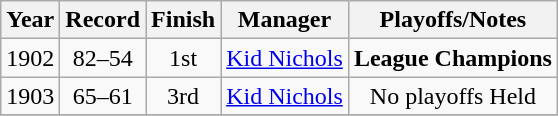<table class="wikitable" style="text-align:center">
<tr>
<th>Year</th>
<th>Record</th>
<th>Finish</th>
<th>Manager</th>
<th>Playoffs/Notes</th>
</tr>
<tr>
<td>1902</td>
<td>82–54</td>
<td>1st</td>
<td><a href='#'>Kid Nichols</a></td>
<td><strong>League Champions</strong></td>
</tr>
<tr>
<td>1903</td>
<td>65–61</td>
<td>3rd</td>
<td><a href='#'>Kid Nichols</a></td>
<td>No playoffs Held</td>
</tr>
<tr>
</tr>
</table>
